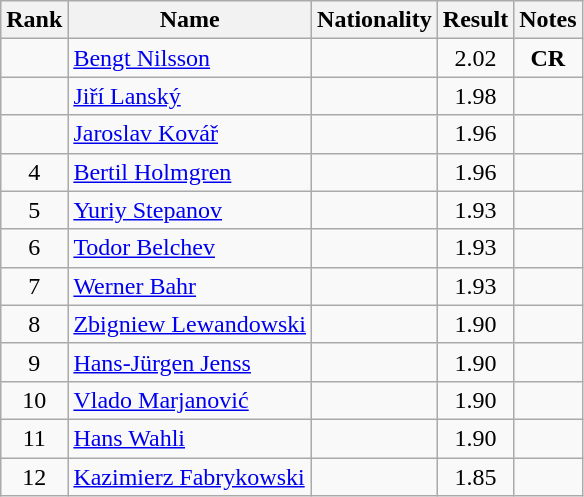<table class="wikitable sortable" style="text-align:center">
<tr>
<th>Rank</th>
<th>Name</th>
<th>Nationality</th>
<th>Result</th>
<th>Notes</th>
</tr>
<tr>
<td></td>
<td align=left><a href='#'>Bengt Nilsson</a></td>
<td align=left></td>
<td>2.02</td>
<td><strong>CR</strong></td>
</tr>
<tr>
<td></td>
<td align=left><a href='#'>Jiří Lanský</a></td>
<td align=left></td>
<td>1.98</td>
<td></td>
</tr>
<tr>
<td></td>
<td align=left><a href='#'>Jaroslav Kovář</a></td>
<td align=left></td>
<td>1.96</td>
<td></td>
</tr>
<tr>
<td>4</td>
<td align=left><a href='#'>Bertil Holmgren</a></td>
<td align=left></td>
<td>1.96</td>
<td></td>
</tr>
<tr>
<td>5</td>
<td align=left><a href='#'>Yuriy Stepanov</a></td>
<td align=left></td>
<td>1.93</td>
<td></td>
</tr>
<tr>
<td>6</td>
<td align=left><a href='#'>Todor Belchev</a></td>
<td align=left></td>
<td>1.93</td>
<td></td>
</tr>
<tr>
<td>7</td>
<td align=left><a href='#'>Werner Bahr</a></td>
<td align=left></td>
<td>1.93</td>
<td></td>
</tr>
<tr>
<td>8</td>
<td align=left><a href='#'>Zbigniew Lewandowski</a></td>
<td align=left></td>
<td>1.90</td>
<td></td>
</tr>
<tr>
<td>9</td>
<td align=left><a href='#'>Hans-Jürgen Jenss</a></td>
<td align=left></td>
<td>1.90</td>
<td></td>
</tr>
<tr>
<td>10</td>
<td align=left><a href='#'>Vlado Marjanović</a></td>
<td align=left></td>
<td>1.90</td>
<td></td>
</tr>
<tr>
<td>11</td>
<td align=left><a href='#'>Hans Wahli</a></td>
<td align=left></td>
<td>1.90</td>
<td></td>
</tr>
<tr>
<td>12</td>
<td align=left><a href='#'>Kazimierz Fabrykowski</a></td>
<td align=left></td>
<td>1.85</td>
<td></td>
</tr>
</table>
